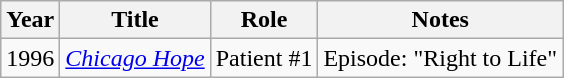<table class="wikitable sortable">
<tr>
<th>Year</th>
<th>Title</th>
<th>Role</th>
<th>Notes</th>
</tr>
<tr>
<td>1996</td>
<td><em><a href='#'>Chicago Hope</a></em></td>
<td>Patient #1</td>
<td>Episode: "Right to Life"</td>
</tr>
</table>
